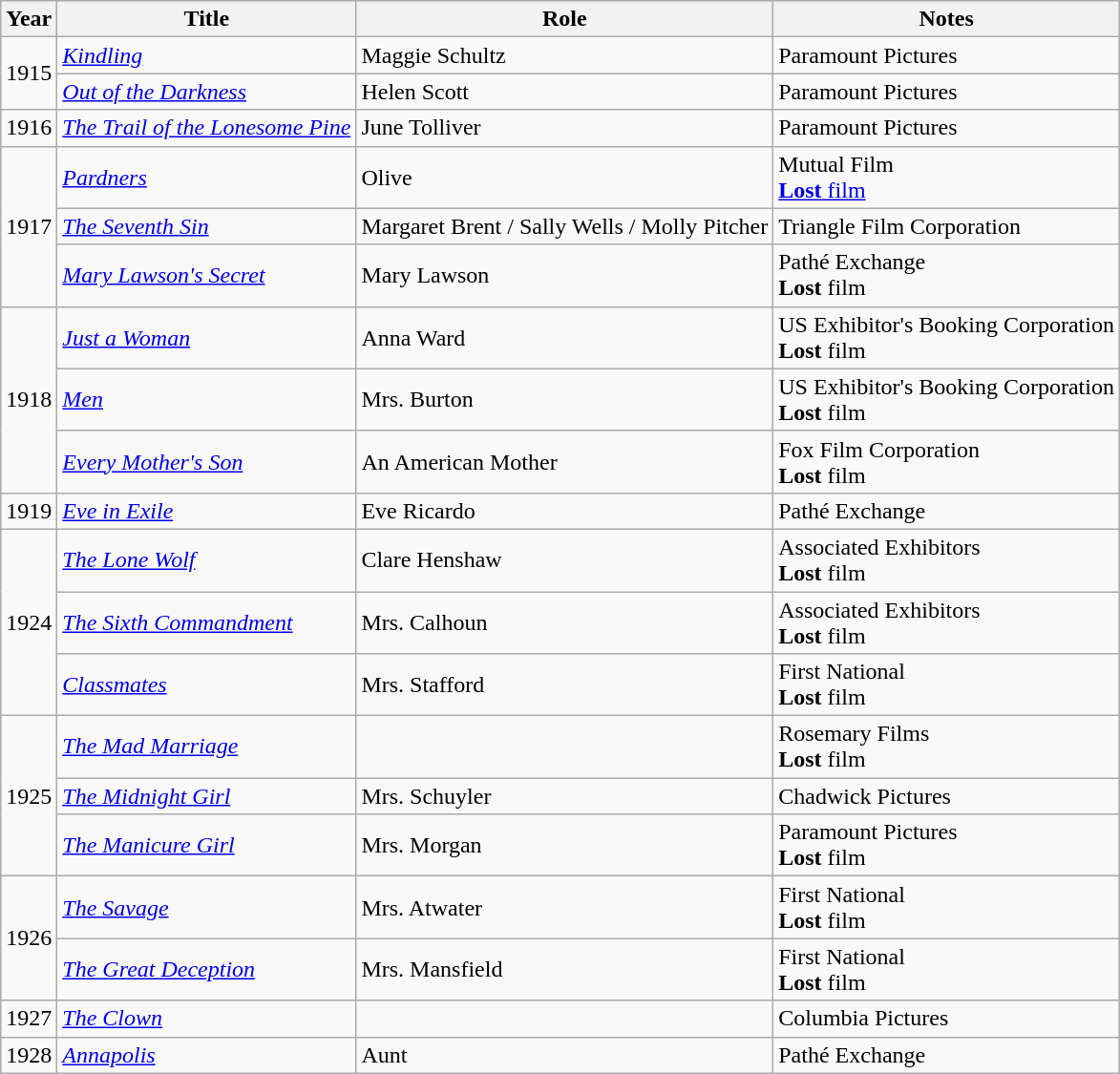<table class="wikitable sortable">
<tr>
<th>Year</th>
<th>Title</th>
<th>Role</th>
<th class="unsortable">Notes</th>
</tr>
<tr>
<td rowspan=2>1915</td>
<td><em><a href='#'>Kindling</a></em></td>
<td>Maggie Schultz</td>
<td>Paramount Pictures</td>
</tr>
<tr>
<td><em><a href='#'>Out of the Darkness</a></em></td>
<td>Helen Scott</td>
<td>Paramount Pictures</td>
</tr>
<tr>
<td>1916</td>
<td><em><a href='#'>The Trail of the Lonesome Pine</a></em></td>
<td>June Tolliver</td>
<td>Paramount Pictures</td>
</tr>
<tr>
<td rowspan=3>1917</td>
<td><em><a href='#'>Pardners</a></em></td>
<td>Olive</td>
<td>Mutual Film <br> <a href='#'><strong>Lost</strong> film</a></td>
</tr>
<tr>
<td><em><a href='#'>The Seventh Sin</a></em></td>
<td>Margaret Brent / Sally Wells / Molly Pitcher</td>
<td>Triangle Film Corporation</td>
</tr>
<tr>
<td><em><a href='#'>Mary Lawson's Secret</a></em></td>
<td>Mary Lawson</td>
<td>Pathé Exchange <br> <strong>Lost</strong> film</td>
</tr>
<tr>
<td rowspan=3>1918</td>
<td><em><a href='#'>Just a Woman</a></em></td>
<td>Anna Ward</td>
<td>US Exhibitor's Booking Corporation <br> <strong>Lost</strong> film</td>
</tr>
<tr>
<td><em><a href='#'>Men</a></em></td>
<td>Mrs. Burton</td>
<td>US Exhibitor's Booking Corporation <br> <strong>Lost</strong> film</td>
</tr>
<tr>
<td><em><a href='#'>Every Mother's Son</a></em></td>
<td>An American Mother</td>
<td>Fox Film Corporation <br> <strong>Lost</strong> film</td>
</tr>
<tr>
<td>1919</td>
<td><em><a href='#'>Eve in Exile</a></em></td>
<td>Eve Ricardo</td>
<td>Pathé Exchange</td>
</tr>
<tr>
<td rowspan=3>1924</td>
<td><em><a href='#'>The Lone Wolf</a></em></td>
<td>Clare Henshaw</td>
<td>Associated Exhibitors <br> <strong>Lost</strong> film</td>
</tr>
<tr>
<td><em><a href='#'>The Sixth Commandment</a></em></td>
<td>Mrs. Calhoun</td>
<td>Associated Exhibitors <br> <strong>Lost</strong> film</td>
</tr>
<tr>
<td><em><a href='#'>Classmates</a></em></td>
<td>Mrs. Stafford</td>
<td>First National <br> <strong>Lost</strong> film</td>
</tr>
<tr>
<td rowspan=3>1925</td>
<td><em><a href='#'>The Mad Marriage</a></em></td>
<td></td>
<td>Rosemary Films <br> <strong>Lost</strong> film</td>
</tr>
<tr>
<td><em><a href='#'>The Midnight Girl</a></em></td>
<td>Mrs. Schuyler</td>
<td>Chadwick Pictures</td>
</tr>
<tr>
<td><em><a href='#'>The Manicure Girl</a></em></td>
<td>Mrs. Morgan</td>
<td>Paramount Pictures <br> <strong>Lost</strong> film</td>
</tr>
<tr>
<td rowspan=2>1926</td>
<td><em><a href='#'>The Savage</a></em></td>
<td>Mrs. Atwater</td>
<td>First National <br> <strong>Lost</strong> film</td>
</tr>
<tr>
<td><em><a href='#'>The Great Deception</a></em></td>
<td>Mrs. Mansfield</td>
<td>First National <br> <strong>Lost</strong> film</td>
</tr>
<tr>
<td>1927</td>
<td><em><a href='#'>The Clown</a></em></td>
<td></td>
<td>Columbia Pictures</td>
</tr>
<tr>
<td>1928</td>
<td><em><a href='#'>Annapolis</a></em></td>
<td>Aunt</td>
<td>Pathé Exchange</td>
</tr>
</table>
